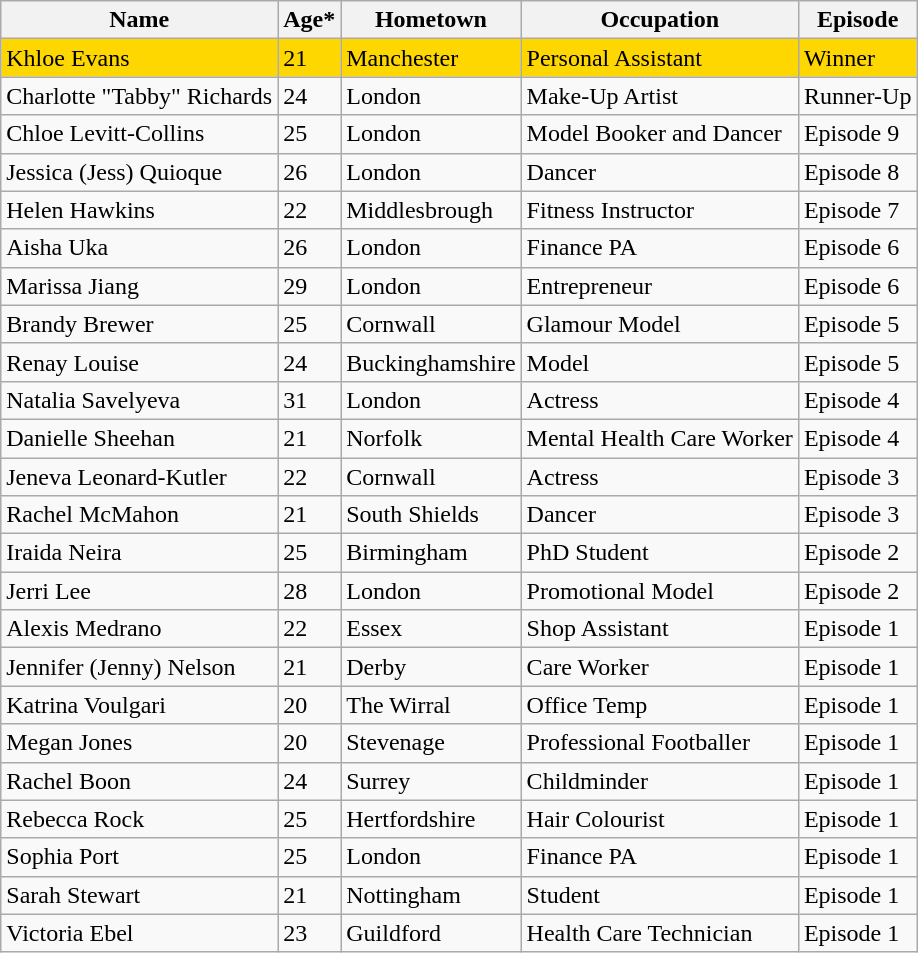<table class="wikitable sortable">
<tr>
<th style="text-align:center">Name</th>
<th style="text-align:center">Age*</th>
<th style="text-align:center">Hometown</th>
<th style="text-align:center">Occupation</th>
<th style="text-align:center">Episode</th>
</tr>
<tr bgcolor="gold">
<td>Khloe Evans</td>
<td>21</td>
<td>Manchester</td>
<td>Personal Assistant</td>
<td>Winner</td>
</tr>
<tr>
<td>Charlotte "Tabby" Richards</td>
<td>24</td>
<td>London</td>
<td>Make-Up Artist</td>
<td>Runner-Up</td>
</tr>
<tr>
<td>Chloe Levitt-Collins</td>
<td>25</td>
<td>London</td>
<td>Model Booker and Dancer</td>
<td>Episode 9</td>
</tr>
<tr>
<td>Jessica (Jess) Quioque</td>
<td>26</td>
<td>London</td>
<td>Dancer</td>
<td>Episode 8</td>
</tr>
<tr>
<td>Helen Hawkins</td>
<td>22</td>
<td>Middlesbrough</td>
<td>Fitness Instructor</td>
<td>Episode 7</td>
</tr>
<tr>
<td>Aisha Uka</td>
<td>26</td>
<td>London</td>
<td>Finance PA</td>
<td>Episode 6</td>
</tr>
<tr>
<td>Marissa Jiang</td>
<td>29</td>
<td>London</td>
<td>Entrepreneur</td>
<td>Episode 6</td>
</tr>
<tr>
<td>Brandy Brewer</td>
<td>25</td>
<td>Cornwall</td>
<td>Glamour Model</td>
<td>Episode 5</td>
</tr>
<tr>
<td>Renay Louise</td>
<td>24</td>
<td>Buckinghamshire</td>
<td>Model</td>
<td>Episode 5</td>
</tr>
<tr>
<td>Natalia Savelyeva</td>
<td>31</td>
<td>London</td>
<td>Actress</td>
<td>Episode 4</td>
</tr>
<tr>
<td>Danielle Sheehan</td>
<td>21</td>
<td>Norfolk</td>
<td>Mental Health Care Worker</td>
<td>Episode 4</td>
</tr>
<tr>
<td>Jeneva Leonard-Kutler</td>
<td>22</td>
<td>Cornwall</td>
<td>Actress</td>
<td>Episode 3</td>
</tr>
<tr>
<td>Rachel McMahon</td>
<td>21</td>
<td>South Shields</td>
<td>Dancer</td>
<td>Episode 3</td>
</tr>
<tr>
<td>Iraida Neira</td>
<td>25</td>
<td>Birmingham</td>
<td>PhD Student</td>
<td>Episode 2</td>
</tr>
<tr>
<td>Jerri Lee</td>
<td>28</td>
<td>London</td>
<td>Promotional Model</td>
<td>Episode 2</td>
</tr>
<tr>
<td>Alexis Medrano</td>
<td>22</td>
<td>Essex</td>
<td>Shop Assistant</td>
<td>Episode 1</td>
</tr>
<tr>
<td>Jennifer (Jenny) Nelson</td>
<td>21</td>
<td>Derby</td>
<td>Care Worker</td>
<td>Episode 1</td>
</tr>
<tr>
<td>Katrina Voulgari</td>
<td>20</td>
<td>The Wirral</td>
<td>Office Temp</td>
<td>Episode 1</td>
</tr>
<tr>
<td>Megan Jones</td>
<td>20</td>
<td>Stevenage</td>
<td>Professional Footballer</td>
<td>Episode 1</td>
</tr>
<tr>
<td>Rachel Boon</td>
<td>24</td>
<td>Surrey</td>
<td>Childminder</td>
<td>Episode 1</td>
</tr>
<tr>
<td>Rebecca Rock</td>
<td>25</td>
<td>Hertfordshire</td>
<td>Hair Colourist</td>
<td>Episode 1</td>
</tr>
<tr>
<td>Sophia Port</td>
<td>25</td>
<td>London</td>
<td>Finance PA</td>
<td>Episode 1</td>
</tr>
<tr>
<td>Sarah Stewart</td>
<td>21</td>
<td>Nottingham</td>
<td>Student</td>
<td>Episode 1</td>
</tr>
<tr>
<td>Victoria Ebel</td>
<td>23</td>
<td>Guildford</td>
<td>Health Care Technician</td>
<td>Episode 1</td>
</tr>
</table>
